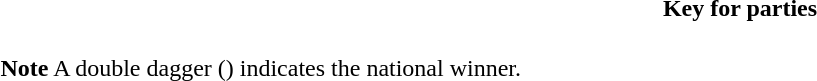<table class="toccolours" style="width:62em">
<tr>
<th>Key for parties</th>
</tr>
<tr>
<td><br>















<strong>Note</strong>  A double dagger () indicates the national winner.</td>
</tr>
</table>
